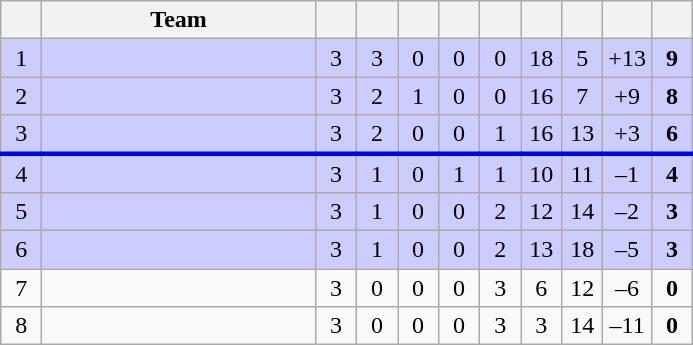<table class="wikitable" style="text-align: center;">
<tr>
<th width="20"></th>
<th style="width:175px;">Team</th>
<th width="20"></th>
<th width="20"></th>
<th width="20"></th>
<th width="20"></th>
<th width="20"></th>
<th width="20"></th>
<th width="20"></th>
<th width="25"></th>
<th width="20"></th>
</tr>
<tr bgcolor=#ccccff>
<td>1</td>
<td align=left></td>
<td>3</td>
<td>3</td>
<td>0</td>
<td>0</td>
<td>0</td>
<td>18</td>
<td>5</td>
<td>+13</td>
<td><strong>9</strong></td>
</tr>
<tr bgcolor=#ccccff>
<td>2</td>
<td align=left></td>
<td>3</td>
<td>2</td>
<td>1</td>
<td>0</td>
<td>0</td>
<td>16</td>
<td>7</td>
<td>+9</td>
<td><strong>8</strong></td>
</tr>
<tr bgcolor=#ccccff>
<td>3</td>
<td align=left></td>
<td>3</td>
<td>2</td>
<td>0</td>
<td>0</td>
<td>1</td>
<td>16</td>
<td>13</td>
<td>+3</td>
<td><strong>6</strong></td>
</tr>
<tr style="border-bottom:3px solid blue;">
</tr>
<tr bgcolor=#ccccff>
<td>4</td>
<td align=left></td>
<td>3</td>
<td>1</td>
<td>0</td>
<td>1</td>
<td>1</td>
<td>10</td>
<td>11</td>
<td>–1</td>
<td><strong>4</strong></td>
</tr>
<tr bgcolor=#ccccff>
<td>5</td>
<td align=left></td>
<td>3</td>
<td>1</td>
<td>0</td>
<td>0</td>
<td>2</td>
<td>12</td>
<td>14</td>
<td>–2</td>
<td><strong>3</strong></td>
</tr>
<tr bgcolor=#ccccff>
<td>6</td>
<td align=left></td>
<td>3</td>
<td>1</td>
<td>0</td>
<td>0</td>
<td>2</td>
<td>13</td>
<td>18</td>
<td>–5</td>
<td><strong>3</strong></td>
</tr>
<tr>
<td>7</td>
<td align=left></td>
<td>3</td>
<td>0</td>
<td>0</td>
<td>0</td>
<td>3</td>
<td>6</td>
<td>12</td>
<td>–6</td>
<td><strong>0</strong></td>
</tr>
<tr>
<td>8</td>
<td align=left></td>
<td>3</td>
<td>0</td>
<td>0</td>
<td>0</td>
<td>3</td>
<td>3</td>
<td>14</td>
<td>–11</td>
<td><strong>0</strong></td>
</tr>
</table>
